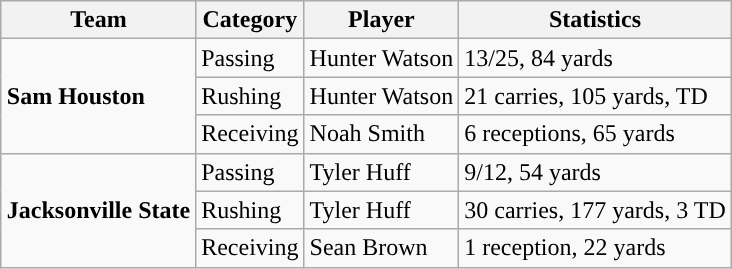<table class="wikitable" style="float: right;">
<tr>
<th>Team</th>
<th>Category</th>
<th>Player</th>
<th>Statistics</th>
</tr>
<tr>
<td rowspan=3><strong>Sam Houston</strong></td>
<td>Passing</td>
<td>Hunter Watson</td>
<td>13/25, 84 yards</td>
</tr>
<tr>
<td>Rushing</td>
<td>Hunter Watson</td>
<td>21 carries, 105 yards, TD</td>
</tr>
<tr>
<td>Receiving</td>
<td>Noah Smith</td>
<td>6 receptions, 65 yards</td>
</tr>
<tr>
<td rowspan=3><strong>Jacksonville State</strong></td>
<td>Passing</td>
<td>Tyler Huff</td>
<td>9/12, 54 yards</td>
</tr>
<tr>
<td>Rushing</td>
<td>Tyler Huff</td>
<td>30 carries, 177 yards, 3 TD</td>
</tr>
<tr>
<td>Receiving</td>
<td>Sean Brown</td>
<td>1 reception, 22 yards</td>
</tr>
</table>
